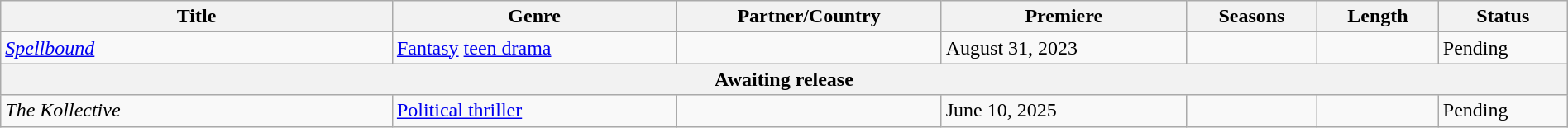<table class="wikitable sortable" style="width:100%;">
<tr>
<th scope="col" style="width:25%;">Title</th>
<th>Genre</th>
<th>Partner/Country</th>
<th>Premiere</th>
<th>Seasons</th>
<th>Length</th>
<th>Status</th>
</tr>
<tr>
<td><em><a href='#'>Spellbound</a></em></td>
<td><a href='#'>Fantasy</a> <a href='#'>teen drama</a></td>
<td></td>
<td>August 31, 2023</td>
<td></td>
<td></td>
<td>Pending</td>
</tr>
<tr>
<th colspan="7" data-sort-value="zzz">Awaiting release</th>
</tr>
<tr>
<td><em>The Kollective</em></td>
<td><a href='#'>Political thriller</a></td>
<td></td>
<td>June 10, 2025</td>
<td></td>
<td></td>
<td>Pending</td>
</tr>
</table>
